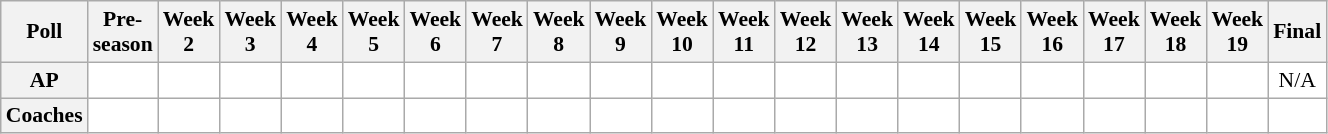<table class="wikitable" style="white-space:nowrap;font-size:90%">
<tr>
<th>Poll</th>
<th>Pre-<br>season</th>
<th>Week<br>2</th>
<th>Week<br>3</th>
<th>Week<br>4</th>
<th>Week<br>5</th>
<th>Week<br>6</th>
<th>Week<br>7</th>
<th>Week<br>8</th>
<th>Week<br>9</th>
<th>Week<br>10</th>
<th>Week<br>11</th>
<th>Week<br>12</th>
<th>Week<br>13</th>
<th>Week<br>14</th>
<th>Week<br>15</th>
<th>Week<br>16</th>
<th>Week<br>17</th>
<th>Week<br>18</th>
<th>Week<br>19</th>
<th>Final</th>
</tr>
<tr style="text-align:center;">
<th>AP</th>
<td style="background:#FFF;"></td>
<td style="background:#FFF;"></td>
<td style="background:#FFF;"></td>
<td style="background:#FFF;"></td>
<td style="background:#FFF;"></td>
<td style="background:#FFF;"></td>
<td style="background:#FFF;"></td>
<td style="background:#FFF;"></td>
<td style="background:#FFF;"></td>
<td style="background:#FFF;"></td>
<td style="background:#FFF;"></td>
<td style="background:#FFF;"></td>
<td style="background:#FFF;"></td>
<td style="background:#FFF;"></td>
<td style="background:#FFF;"></td>
<td style="background:#FFF;"></td>
<td style="background:#FFF;"></td>
<td style="background:#FFF;"></td>
<td style="background:#FFF;"></td>
<td style="background:#FFF;">N/A</td>
</tr>
<tr style="text-align:center;">
<th>Coaches</th>
<td style="background:#FFF;"></td>
<td style="background:#FFF;"></td>
<td style="background:#FFF;"></td>
<td style="background:#FFF;"></td>
<td style="background:#FFF;"></td>
<td style="background:#FFF;"></td>
<td style="background:#FFF;"></td>
<td style="background:#FFF;"></td>
<td style="background:#FFF;"></td>
<td style="background:#FFF;"></td>
<td style="background:#FFF;"></td>
<td style="background:#FFF;"></td>
<td style="background:#FFF;"></td>
<td style="background:#FFF;"></td>
<td style="background:#FFF;"></td>
<td style="background:#FFF;"></td>
<td style="background:#FFF;"></td>
<td style="background:#FFF;"></td>
<td style="background:#FFF;"></td>
<td style="background:#FFF;"></td>
</tr>
</table>
